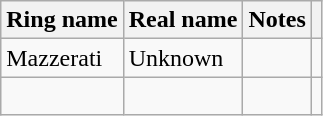<table class="wikitable sortable">
<tr>
<th scope="col">Ring name</th>
<th scope="col">Real name</th>
<th scope="col">Notes</th>
<th class="unsortable" scope="col"></th>
</tr>
<tr>
<td>Mazzerati</td>
<td>Unknown</td>
<td> </td>
<td></td>
</tr>
<tr>
<td></td>
<td></td>
<td> </td>
<td></td>
</tr>
</table>
